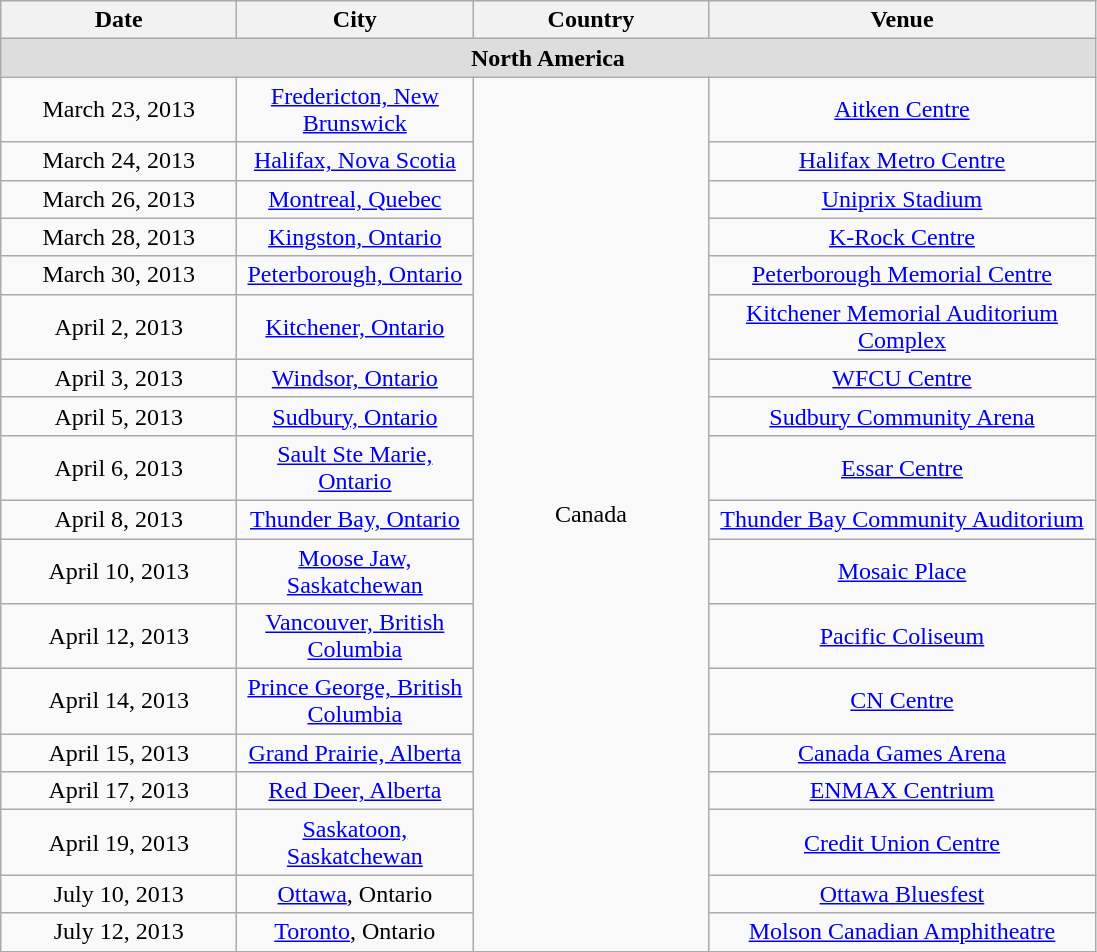<table class="wikitable" style="text-align:center;">
<tr>
<th width="150">Date</th>
<th width="150">City</th>
<th width="150">Country</th>
<th width="250">Venue</th>
</tr>
<tr style="background:#ddd;">
<td colspan="4"><strong>North America</strong></td>
</tr>
<tr>
<td>March 23, 2013</td>
<td><a href='#'>Fredericton, New Brunswick</a></td>
<td rowspan="18">Canada</td>
<td><a href='#'>Aitken Centre</a></td>
</tr>
<tr>
<td>March 24, 2013</td>
<td><a href='#'>Halifax, Nova Scotia</a></td>
<td><a href='#'>Halifax Metro Centre</a></td>
</tr>
<tr>
<td>March 26, 2013</td>
<td><a href='#'>Montreal, Quebec</a></td>
<td><a href='#'>Uniprix Stadium</a></td>
</tr>
<tr>
<td>March 28, 2013</td>
<td><a href='#'>Kingston, Ontario</a></td>
<td><a href='#'>K-Rock Centre</a></td>
</tr>
<tr>
<td>March 30, 2013</td>
<td><a href='#'>Peterborough, Ontario</a></td>
<td><a href='#'>Peterborough Memorial Centre</a></td>
</tr>
<tr>
<td>April 2, 2013</td>
<td><a href='#'>Kitchener, Ontario</a></td>
<td><a href='#'>Kitchener Memorial Auditorium Complex</a></td>
</tr>
<tr>
<td>April 3, 2013</td>
<td><a href='#'>Windsor, Ontario</a></td>
<td><a href='#'>WFCU Centre</a></td>
</tr>
<tr>
<td>April 5, 2013</td>
<td><a href='#'>Sudbury, Ontario</a></td>
<td><a href='#'>Sudbury Community Arena</a></td>
</tr>
<tr>
<td>April 6, 2013</td>
<td><a href='#'>Sault Ste Marie, Ontario</a></td>
<td><a href='#'>Essar Centre</a></td>
</tr>
<tr>
<td>April 8, 2013</td>
<td><a href='#'>Thunder Bay, Ontario</a></td>
<td><a href='#'>Thunder Bay Community Auditorium</a></td>
</tr>
<tr>
<td>April 10, 2013</td>
<td><a href='#'>Moose Jaw, Saskatchewan</a></td>
<td><a href='#'>Mosaic Place</a></td>
</tr>
<tr>
<td>April 12, 2013</td>
<td><a href='#'>Vancouver, British Columbia</a></td>
<td><a href='#'>Pacific Coliseum</a></td>
</tr>
<tr>
<td>April 14, 2013</td>
<td><a href='#'>Prince George, British Columbia</a></td>
<td><a href='#'>CN Centre</a></td>
</tr>
<tr>
<td>April 15, 2013</td>
<td><a href='#'>Grand Prairie, Alberta</a></td>
<td><a href='#'>Canada Games Arena</a></td>
</tr>
<tr>
<td>April 17, 2013</td>
<td><a href='#'>Red Deer, Alberta</a></td>
<td><a href='#'>ENMAX Centrium</a></td>
</tr>
<tr>
<td>April 19, 2013</td>
<td><a href='#'>Saskatoon, Saskatchewan</a></td>
<td><a href='#'>Credit Union Centre</a></td>
</tr>
<tr>
<td>July 10, 2013</td>
<td><a href='#'>Ottawa</a>, Ontario</td>
<td><a href='#'>Ottawa Bluesfest</a></td>
</tr>
<tr>
<td>July 12, 2013</td>
<td><a href='#'>Toronto</a>, Ontario</td>
<td><a href='#'>Molson Canadian Amphitheatre</a></td>
</tr>
</table>
